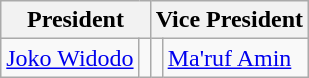<table class="wikitable">
<tr>
<th colspan="2">President</th>
<th colspan="2">Vice President</th>
</tr>
<tr>
<td align="right"><a href='#'>Joko Widodo</a></td>
<td align="right"></td>
<td align="left"></td>
<td align="left"><a href='#'>Ma'ruf Amin</a></td>
</tr>
</table>
